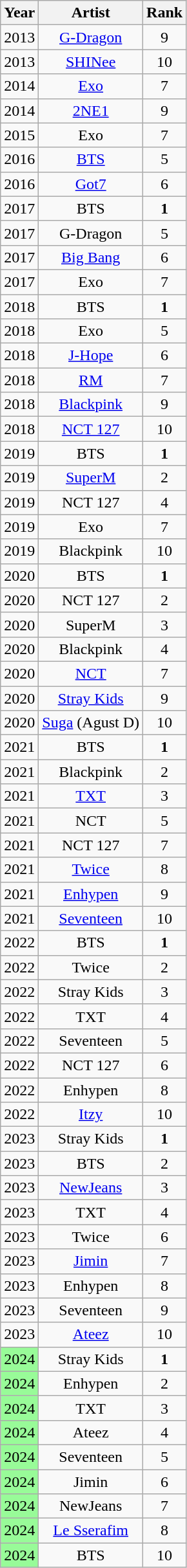<table class="wikitable sortable" style="text-align:center">
<tr>
<th>Year</th>
<th>Artist</th>
<th>Rank</th>
</tr>
<tr>
<td>2013</td>
<td><a href='#'>G-Dragon</a></td>
<td>9</td>
</tr>
<tr>
<td>2013</td>
<td><a href='#'>SHINee</a></td>
<td>10</td>
</tr>
<tr>
<td>2014</td>
<td><a href='#'>Exo</a></td>
<td>7</td>
</tr>
<tr>
<td>2014</td>
<td><a href='#'>2NE1</a></td>
<td>9</td>
</tr>
<tr>
<td>2015</td>
<td>Exo</td>
<td>7</td>
</tr>
<tr>
<td>2016</td>
<td><a href='#'>BTS</a></td>
<td>5</td>
</tr>
<tr>
<td>2016</td>
<td><a href='#'>Got7</a></td>
<td>6</td>
</tr>
<tr>
<td>2017</td>
<td>BTS</td>
<td><span><strong>1</strong></span></td>
</tr>
<tr>
<td>2017</td>
<td>G-Dragon</td>
<td>5</td>
</tr>
<tr>
<td>2017</td>
<td><a href='#'>Big Bang</a></td>
<td>6</td>
</tr>
<tr>
<td>2017</td>
<td>Exo</td>
<td>7</td>
</tr>
<tr>
<td>2018</td>
<td>BTS</td>
<td><span><strong>1</strong></span></td>
</tr>
<tr>
<td>2018</td>
<td>Exo</td>
<td>5</td>
</tr>
<tr>
<td>2018</td>
<td><a href='#'>J-Hope</a></td>
<td>6</td>
</tr>
<tr>
<td>2018</td>
<td><a href='#'>RM</a></td>
<td>7</td>
</tr>
<tr>
<td>2018</td>
<td><a href='#'>Blackpink</a></td>
<td>9</td>
</tr>
<tr>
<td>2018</td>
<td><a href='#'>NCT 127</a></td>
<td>10</td>
</tr>
<tr>
<td>2019</td>
<td>BTS</td>
<td><span><strong>1</strong></span></td>
</tr>
<tr>
<td>2019</td>
<td><a href='#'>SuperM</a></td>
<td>2</td>
</tr>
<tr>
<td>2019</td>
<td>NCT 127</td>
<td>4</td>
</tr>
<tr>
<td>2019</td>
<td>Exo</td>
<td>7</td>
</tr>
<tr>
<td>2019</td>
<td>Blackpink</td>
<td>10</td>
</tr>
<tr>
<td>2020</td>
<td>BTS</td>
<td><span><strong>1</strong></span></td>
</tr>
<tr>
<td>2020</td>
<td>NCT 127</td>
<td>2</td>
</tr>
<tr>
<td>2020</td>
<td>SuperM</td>
<td>3</td>
</tr>
<tr>
<td>2020</td>
<td>Blackpink</td>
<td>4</td>
</tr>
<tr>
<td>2020</td>
<td><a href='#'>NCT</a></td>
<td>7</td>
</tr>
<tr>
<td>2020</td>
<td><a href='#'>Stray Kids</a></td>
<td>9</td>
</tr>
<tr>
<td>2020</td>
<td><a href='#'>Suga</a> (Agust D)</td>
<td>10</td>
</tr>
<tr>
<td>2021</td>
<td>BTS</td>
<td><span><strong>1</strong></span></td>
</tr>
<tr>
<td>2021</td>
<td>Blackpink</td>
<td>2</td>
</tr>
<tr>
<td>2021</td>
<td><a href='#'>TXT</a></td>
<td>3</td>
</tr>
<tr>
<td>2021</td>
<td>NCT</td>
<td>5</td>
</tr>
<tr>
<td>2021</td>
<td>NCT 127</td>
<td>7</td>
</tr>
<tr>
<td>2021</td>
<td><a href='#'>Twice</a></td>
<td>8</td>
</tr>
<tr>
<td>2021</td>
<td><a href='#'>Enhypen</a></td>
<td>9</td>
</tr>
<tr>
<td>2021</td>
<td><a href='#'>Seventeen</a></td>
<td>10</td>
</tr>
<tr>
<td>2022</td>
<td>BTS</td>
<td><span><strong>1</strong></span></td>
</tr>
<tr>
<td>2022</td>
<td>Twice</td>
<td>2</td>
</tr>
<tr>
<td>2022</td>
<td>Stray Kids</td>
<td>3</td>
</tr>
<tr>
<td>2022</td>
<td>TXT</td>
<td>4</td>
</tr>
<tr>
<td>2022</td>
<td>Seventeen</td>
<td>5</td>
</tr>
<tr>
<td>2022</td>
<td>NCT 127</td>
<td>6</td>
</tr>
<tr>
<td>2022</td>
<td>Enhypen</td>
<td>8</td>
</tr>
<tr>
<td>2022</td>
<td><a href='#'>Itzy</a></td>
<td>10</td>
</tr>
<tr>
<td>2023</td>
<td>Stray Kids</td>
<td><span><strong>1</strong></span></td>
</tr>
<tr>
<td>2023</td>
<td>BTS</td>
<td>2</td>
</tr>
<tr>
<td>2023</td>
<td><a href='#'>NewJeans</a></td>
<td>3</td>
</tr>
<tr>
<td>2023</td>
<td>TXT</td>
<td>4</td>
</tr>
<tr>
<td>2023</td>
<td>Twice</td>
<td>6</td>
</tr>
<tr>
<td>2023</td>
<td><a href='#'>Jimin</a></td>
<td>7</td>
</tr>
<tr>
<td>2023</td>
<td>Enhypen</td>
<td>8</td>
</tr>
<tr>
<td>2023</td>
<td>Seventeen</td>
<td>9</td>
</tr>
<tr>
<td>2023</td>
<td><a href='#'>Ateez</a></td>
<td>10</td>
</tr>
<tr>
<td style="background:palegreen">2024</td>
<td>Stray Kids</td>
<td><span><strong>1</strong></span></td>
</tr>
<tr>
<td style="background:palegreen">2024</td>
<td>Enhypen</td>
<td>2</td>
</tr>
<tr>
<td style="background:palegreen">2024</td>
<td>TXT</td>
<td>3</td>
</tr>
<tr>
<td style="background:palegreen">2024</td>
<td>Ateez</td>
<td>4</td>
</tr>
<tr>
<td style="background:palegreen">2024</td>
<td>Seventeen</td>
<td>5</td>
</tr>
<tr>
<td style="background:palegreen">2024</td>
<td>Jimin</td>
<td>6</td>
</tr>
<tr>
<td style="background:palegreen">2024</td>
<td>NewJeans</td>
<td>7</td>
</tr>
<tr>
<td style="background:palegreen">2024</td>
<td><a href='#'>Le Sserafim</a></td>
<td>8</td>
</tr>
<tr>
<td style="background:palegreen">2024</td>
<td>BTS</td>
<td>10</td>
</tr>
</table>
